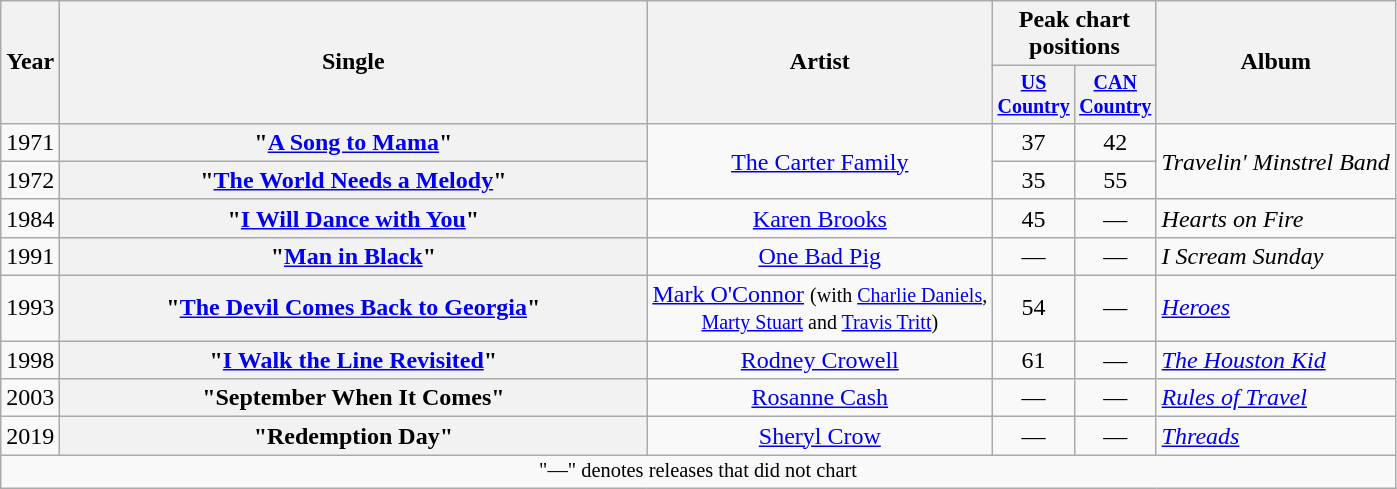<table class="wikitable plainrowheaders" style="text-align:center;">
<tr>
<th rowspan="2">Year</th>
<th rowspan="2" style="width:24em;">Single</th>
<th rowspan="2">Artist</th>
<th colspan="2">Peak chart<br>positions</th>
<th rowspan="2">Album</th>
</tr>
<tr style="font-size:smaller;">
<th width="45"><a href='#'>US Country</a><br></th>
<th width="45"><a href='#'>CAN Country</a></th>
</tr>
<tr>
<td>1971</td>
<th scope="row">"<a href='#'>A Song to Mama</a>"</th>
<td rowspan="2"><a href='#'>The Carter Family</a></td>
<td>37</td>
<td>42</td>
<td align="left" rowspan="2"><em>Travelin' Minstrel Band</em></td>
</tr>
<tr>
<td>1972</td>
<th scope="row">"<a href='#'>The World Needs a Melody</a>"</th>
<td>35</td>
<td>55</td>
</tr>
<tr>
<td>1984</td>
<th scope="row">"<a href='#'>I Will Dance with You</a>"</th>
<td><a href='#'>Karen Brooks</a></td>
<td>45</td>
<td>—</td>
<td align="left"><em>Hearts on Fire</em></td>
</tr>
<tr>
<td>1991</td>
<th scope="row">"<a href='#'>Man in Black</a>"</th>
<td><a href='#'>One Bad Pig</a></td>
<td>—</td>
<td>—</td>
<td align="left"><em>I Scream Sunday</em></td>
</tr>
<tr>
<td>1993</td>
<th scope="row">"<a href='#'>The Devil Comes Back to Georgia</a>"</th>
<td><a href='#'>Mark O'Connor</a> <small>(with <a href='#'>Charlie Daniels</a>,<br><a href='#'>Marty Stuart</a> and <a href='#'>Travis Tritt</a>)</small></td>
<td>54</td>
<td>—</td>
<td align="left"><em><a href='#'>Heroes</a></em></td>
</tr>
<tr>
<td>1998</td>
<th scope="row">"<a href='#'>I Walk the Line Revisited</a>"</th>
<td><a href='#'>Rodney Crowell</a></td>
<td>61</td>
<td>—</td>
<td align="left"><em><a href='#'>The Houston Kid</a></em></td>
</tr>
<tr>
<td>2003</td>
<th scope="row">"September When It Comes"</th>
<td><a href='#'>Rosanne Cash</a></td>
<td>—</td>
<td>—</td>
<td align="left"><em><a href='#'>Rules of Travel</a></em></td>
</tr>
<tr>
<td>2019</td>
<th scope="row">"Redemption Day"</th>
<td><a href='#'>Sheryl Crow</a></td>
<td>—</td>
<td>—</td>
<td align="left"><em><a href='#'>Threads</a></em></td>
</tr>
<tr>
<td colspan="6" style="font-size:85%">"—" denotes releases that did not chart</td>
</tr>
</table>
